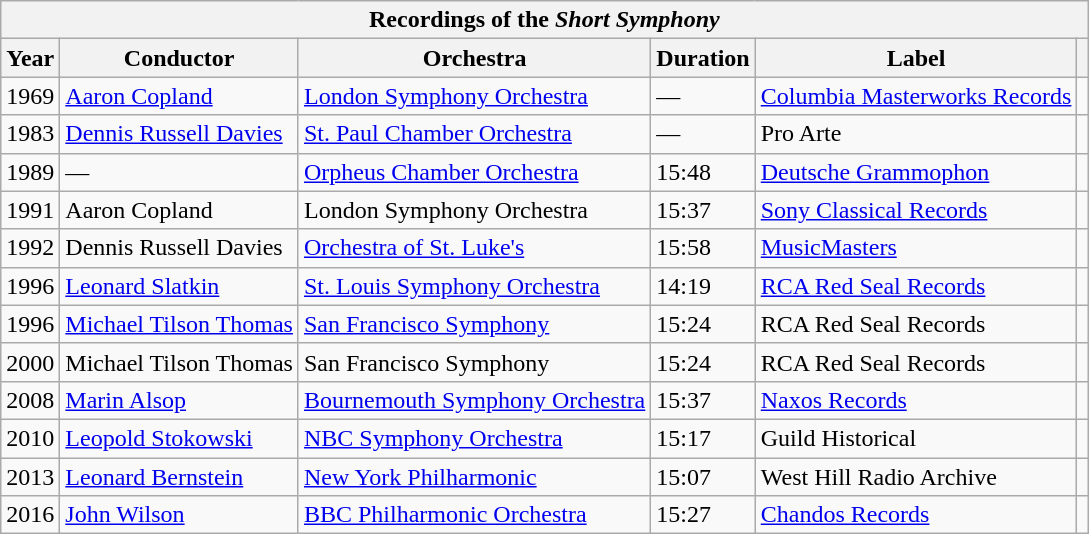<table class="wikitable">
<tr>
<th colspan="6">Recordings of the <em>Short Symphony</em></th>
</tr>
<tr>
<th>Year</th>
<th>Conductor</th>
<th>Orchestra</th>
<th>Duration</th>
<th>Label</th>
<th></th>
</tr>
<tr>
<td>1969</td>
<td><a href='#'>Aaron Copland</a></td>
<td><a href='#'>London Symphony Orchestra</a></td>
<td>—</td>
<td><a href='#'>Columbia Masterworks Records</a><br><small></small></td>
<td></td>
</tr>
<tr>
<td>1983</td>
<td><a href='#'>Dennis Russell Davies</a></td>
<td><a href='#'>St. Paul Chamber Orchestra</a></td>
<td>—</td>
<td>Pro Arte<br><small></small></td>
<td></td>
</tr>
<tr>
<td>1989</td>
<td>—</td>
<td><a href='#'>Orpheus Chamber Orchestra</a></td>
<td>15:48</td>
<td><a href='#'>Deutsche Grammophon</a><br><small></small></td>
<td></td>
</tr>
<tr>
<td>1991</td>
<td>Aaron Copland</td>
<td>London Symphony Orchestra</td>
<td>15:37</td>
<td><a href='#'>Sony Classical Records</a><br><small></small></td>
<td></td>
</tr>
<tr>
<td>1992</td>
<td>Dennis Russell Davies</td>
<td><a href='#'>Orchestra of St. Luke's</a></td>
<td>15:58</td>
<td><a href='#'>MusicMasters</a><br><small></small></td>
<td></td>
</tr>
<tr>
<td>1996</td>
<td><a href='#'>Leonard Slatkin</a></td>
<td><a href='#'>St. Louis Symphony Orchestra</a></td>
<td>14:19</td>
<td><a href='#'>RCA Red Seal Records</a><br><small></small></td>
<td></td>
</tr>
<tr>
<td>1996</td>
<td><a href='#'>Michael Tilson Thomas</a></td>
<td><a href='#'>San Francisco Symphony</a></td>
<td>15:24</td>
<td>RCA Red Seal Records<br><small></small></td>
<td></td>
</tr>
<tr>
<td>2000</td>
<td>Michael Tilson Thomas</td>
<td>San Francisco Symphony</td>
<td>15:24</td>
<td>RCA Red Seal Records<br><small></small></td>
<td></td>
</tr>
<tr>
<td>2008</td>
<td><a href='#'>Marin Alsop</a></td>
<td><a href='#'>Bournemouth Symphony Orchestra</a></td>
<td>15:37</td>
<td><a href='#'>Naxos Records</a><br><small></small></td>
<td></td>
</tr>
<tr>
<td>2010</td>
<td><a href='#'>Leopold Stokowski</a></td>
<td><a href='#'>NBC Symphony Orchestra</a></td>
<td>15:17</td>
<td>Guild Historical<br><small></small></td>
<td></td>
</tr>
<tr>
<td>2013</td>
<td><a href='#'>Leonard Bernstein</a></td>
<td><a href='#'>New York Philharmonic</a> </td>
<td>15:07</td>
<td>West Hill Radio Archive<br><small></small></td>
<td></td>
</tr>
<tr>
<td>2016</td>
<td><a href='#'>John Wilson</a></td>
<td><a href='#'>BBC Philharmonic Orchestra</a></td>
<td>15:27</td>
<td><a href='#'>Chandos Records</a><br><small></small></td>
<td></td>
</tr>
</table>
